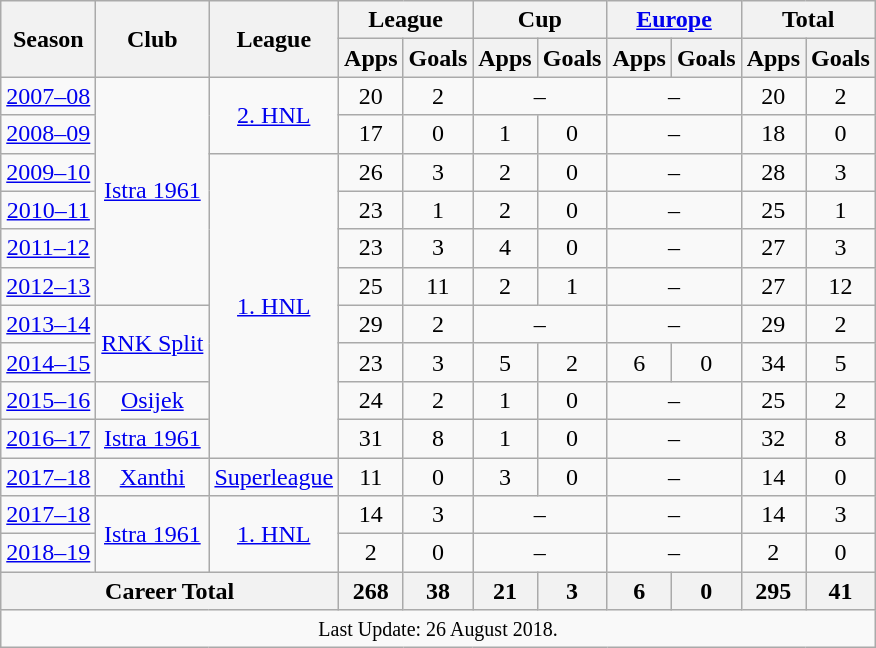<table class="wikitable" style="font-size:100%; text-align: center">
<tr>
<th rowspan="2">Season</th>
<th rowspan="2">Club</th>
<th rowspan="2">League</th>
<th colspan="2">League</th>
<th colspan="2">Cup</th>
<th colspan="2"><a href='#'>Europe</a></th>
<th colspan="2">Total</th>
</tr>
<tr>
<th>Apps</th>
<th>Goals</th>
<th>Apps</th>
<th>Goals</th>
<th>Apps</th>
<th>Goals</th>
<th>Apps</th>
<th>Goals</th>
</tr>
<tr>
<td><a href='#'>2007–08</a></td>
<td rowspan="6" valign="center"><a href='#'>Istra 1961</a></td>
<td rowspan="2" valign="center"><a href='#'>2. HNL</a></td>
<td>20</td>
<td>2</td>
<td colspan="2">–</td>
<td colspan="2">–</td>
<td>20</td>
<td>2</td>
</tr>
<tr>
<td><a href='#'>2008–09</a></td>
<td>17</td>
<td>0</td>
<td>1</td>
<td>0</td>
<td colspan="2">–</td>
<td>18</td>
<td>0</td>
</tr>
<tr>
<td><a href='#'>2009–10</a></td>
<td rowspan="8" valign="center"><a href='#'>1. HNL</a></td>
<td>26</td>
<td>3</td>
<td>2</td>
<td>0</td>
<td colspan="2">–</td>
<td>28</td>
<td>3</td>
</tr>
<tr>
<td><a href='#'>2010–11</a></td>
<td>23</td>
<td>1</td>
<td>2</td>
<td>0</td>
<td colspan="2">–</td>
<td>25</td>
<td>1</td>
</tr>
<tr>
<td><a href='#'>2011–12</a></td>
<td>23</td>
<td>3</td>
<td>4</td>
<td>0</td>
<td colspan="2">–</td>
<td>27</td>
<td>3</td>
</tr>
<tr>
<td><a href='#'>2012–13</a></td>
<td>25</td>
<td>11</td>
<td>2</td>
<td>1</td>
<td colspan="2">–</td>
<td>27</td>
<td>12</td>
</tr>
<tr>
<td><a href='#'>2013–14</a></td>
<td rowspan="2" valign="center"><a href='#'>RNK Split</a></td>
<td>29</td>
<td>2</td>
<td colspan="2">–</td>
<td colspan="2">–</td>
<td>29</td>
<td>2</td>
</tr>
<tr>
<td><a href='#'>2014–15</a></td>
<td>23</td>
<td>3</td>
<td>5</td>
<td>2</td>
<td>6</td>
<td>0</td>
<td>34</td>
<td>5</td>
</tr>
<tr>
<td><a href='#'>2015–16</a></td>
<td valign="center"><a href='#'>Osijek</a></td>
<td>24</td>
<td>2</td>
<td>1</td>
<td>0</td>
<td colspan="2">–</td>
<td>25</td>
<td>2</td>
</tr>
<tr>
<td><a href='#'>2016–17</a></td>
<td valign="center"><a href='#'>Istra 1961</a></td>
<td>31</td>
<td>8</td>
<td>1</td>
<td>0</td>
<td colspan="2">–</td>
<td>32</td>
<td>8</td>
</tr>
<tr>
<td><a href='#'>2017–18</a></td>
<td valign="center"><a href='#'>Xanthi</a></td>
<td rowspan="1" valign="center"><a href='#'>Superleague</a></td>
<td>11</td>
<td>0</td>
<td>3</td>
<td>0</td>
<td colspan="2">–</td>
<td>14</td>
<td>0</td>
</tr>
<tr>
<td><a href='#'>2017–18</a></td>
<td rowspan="2" valign="center"><a href='#'>Istra 1961</a></td>
<td rowspan="2" valign="center"><a href='#'>1. HNL</a></td>
<td>14</td>
<td>3</td>
<td colspan="2">–</td>
<td colspan="2">–</td>
<td>14</td>
<td>3</td>
</tr>
<tr>
<td><a href='#'>2018–19</a></td>
<td>2</td>
<td>0</td>
<td colspan="2">–</td>
<td colspan="2">–</td>
<td>2</td>
<td>0</td>
</tr>
<tr>
<th colspan=3>Career Total</th>
<th>268</th>
<th>38</th>
<th>21</th>
<th>3</th>
<th>6</th>
<th>0</th>
<th>295</th>
<th>41</th>
</tr>
<tr>
<td colspan="11"><small>Last Update: 26 August 2018.</small></td>
</tr>
</table>
